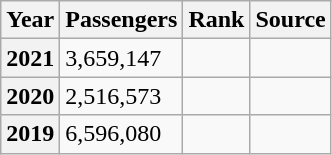<table class="wikitable sortable">
<tr>
<th>Year</th>
<th>Passengers</th>
<th>Rank</th>
<th>Source</th>
</tr>
<tr>
<th>2021</th>
<td>3,659,147 </td>
<td></td>
<td></td>
</tr>
<tr>
<th>2020</th>
<td>2,516,573 </td>
<td></td>
<td></td>
</tr>
<tr>
<th>2019</th>
<td>6,596,080</td>
<td></td>
<td></td>
</tr>
</table>
